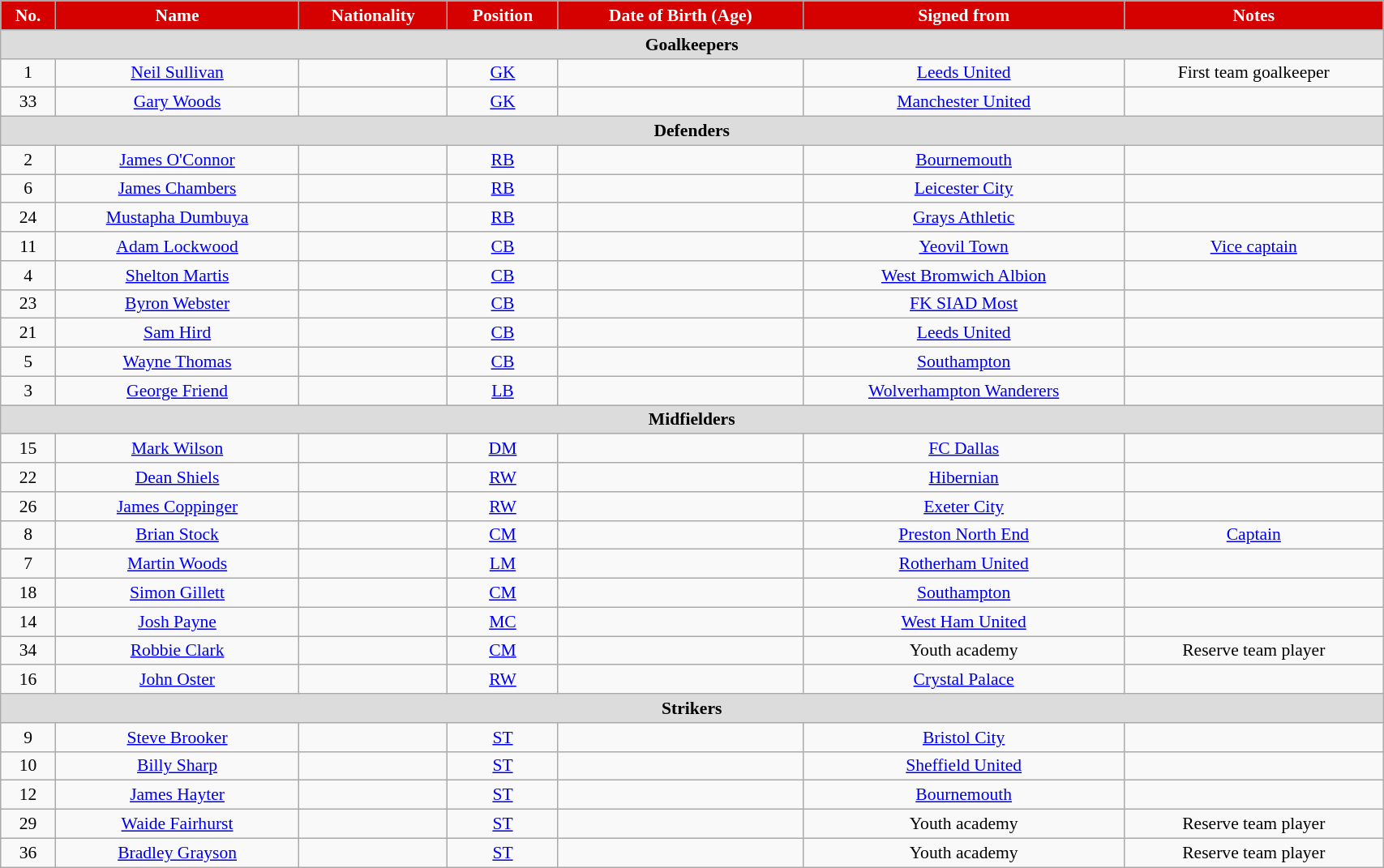<table class="wikitable"  style="text-align:center; font-size:90%; width:90%;">
<tr>
<th style="background:#d50000; color:white;">No.</th>
<th style="background:#d50000; color:white;">Name</th>
<th style="background:#d50000; color:white;">Nationality</th>
<th style="background:#d50000; color:white;">Position</th>
<th style="background:#d50000; color:white;">Date of Birth (Age)</th>
<th style="background:#d50000; color:white;">Signed from</th>
<th style="background:#d50000; color:white;">Notes</th>
</tr>
<tr>
<th colspan="7"  style="background:#dcdcdc;">Goalkeepers</th>
</tr>
<tr>
<td>1</td>
<td><a href='#'>Neil Sullivan</a></td>
<td></td>
<td><a href='#'>GK</a></td>
<td></td>
<td><a href='#'>Leeds United</a></td>
<td>First team goalkeeper</td>
</tr>
<tr>
<td>33</td>
<td><a href='#'>Gary Woods</a></td>
<td></td>
<td><a href='#'>GK</a></td>
<td></td>
<td><a href='#'>Manchester United</a></td>
<td></td>
</tr>
<tr>
<th colspan="7"  style="background:#dcdcdc;">Defenders</th>
</tr>
<tr>
<td>2</td>
<td><a href='#'>James O'Connor</a></td>
<td></td>
<td><a href='#'>RB</a></td>
<td></td>
<td><a href='#'>Bournemouth</a></td>
<td></td>
</tr>
<tr>
<td>6</td>
<td><a href='#'>James Chambers</a></td>
<td></td>
<td><a href='#'>RB</a></td>
<td></td>
<td><a href='#'>Leicester City</a></td>
<td></td>
</tr>
<tr>
<td>24</td>
<td><a href='#'>Mustapha Dumbuya</a></td>
<td></td>
<td><a href='#'>RB</a></td>
<td></td>
<td><a href='#'>Grays Athletic</a></td>
<td></td>
</tr>
<tr>
<td>11</td>
<td><a href='#'>Adam Lockwood</a></td>
<td></td>
<td><a href='#'>CB</a></td>
<td></td>
<td><a href='#'>Yeovil Town</a></td>
<td><a href='#'>Vice captain</a></td>
</tr>
<tr>
<td>4</td>
<td><a href='#'>Shelton Martis</a></td>
<td></td>
<td><a href='#'>CB</a></td>
<td></td>
<td><a href='#'>West Bromwich Albion</a></td>
<td></td>
</tr>
<tr>
<td>23</td>
<td><a href='#'>Byron Webster</a></td>
<td></td>
<td><a href='#'>CB</a></td>
<td></td>
<td><a href='#'>FK SIAD Most</a></td>
<td></td>
</tr>
<tr>
<td>21</td>
<td><a href='#'>Sam Hird</a></td>
<td></td>
<td><a href='#'>CB</a></td>
<td></td>
<td><a href='#'>Leeds United</a></td>
<td></td>
</tr>
<tr>
<td>5</td>
<td><a href='#'>Wayne Thomas</a></td>
<td></td>
<td><a href='#'>CB</a></td>
<td></td>
<td><a href='#'>Southampton</a></td>
<td></td>
</tr>
<tr>
<td>3</td>
<td><a href='#'>George Friend</a></td>
<td></td>
<td><a href='#'>LB</a></td>
<td></td>
<td><a href='#'>Wolverhampton Wanderers</a></td>
<td></td>
</tr>
<tr>
<th colspan="7"  style="background:#dcdcdc;">Midfielders</th>
</tr>
<tr>
<td>15</td>
<td><a href='#'>Mark Wilson</a></td>
<td></td>
<td><a href='#'>DM</a></td>
<td></td>
<td><a href='#'>FC Dallas</a></td>
<td></td>
</tr>
<tr>
<td>22</td>
<td><a href='#'>Dean Shiels</a></td>
<td></td>
<td><a href='#'>RW</a></td>
<td></td>
<td><a href='#'>Hibernian</a></td>
<td></td>
</tr>
<tr>
<td>26</td>
<td><a href='#'>James Coppinger</a></td>
<td></td>
<td><a href='#'>RW</a></td>
<td></td>
<td><a href='#'>Exeter City</a></td>
<td></td>
</tr>
<tr>
<td>8</td>
<td><a href='#'>Brian Stock</a></td>
<td></td>
<td><a href='#'>CM</a></td>
<td></td>
<td><a href='#'>Preston North End</a></td>
<td><a href='#'>Captain</a></td>
</tr>
<tr>
<td>7</td>
<td><a href='#'>Martin Woods</a></td>
<td></td>
<td><a href='#'>LM</a></td>
<td></td>
<td><a href='#'>Rotherham United</a></td>
<td></td>
</tr>
<tr>
<td>18</td>
<td><a href='#'>Simon Gillett</a></td>
<td></td>
<td><a href='#'>CM</a></td>
<td></td>
<td><a href='#'>Southampton</a></td>
<td></td>
</tr>
<tr>
<td>14</td>
<td><a href='#'>Josh Payne</a></td>
<td></td>
<td><a href='#'>MC</a></td>
<td></td>
<td><a href='#'>West Ham United</a></td>
<td></td>
</tr>
<tr>
<td>34</td>
<td><a href='#'>Robbie Clark</a></td>
<td></td>
<td><a href='#'>CM</a></td>
<td></td>
<td>Youth academy</td>
<td>Reserve team player</td>
</tr>
<tr>
<td>16</td>
<td><a href='#'>John Oster</a></td>
<td></td>
<td><a href='#'>RW</a></td>
<td></td>
<td><a href='#'>Crystal Palace</a></td>
<td></td>
</tr>
<tr>
<th colspan="7"  style="background:#dcdcdc;">Strikers</th>
</tr>
<tr>
<td>9</td>
<td><a href='#'>Steve Brooker</a></td>
<td></td>
<td><a href='#'>ST</a></td>
<td></td>
<td><a href='#'>Bristol City</a></td>
<td></td>
</tr>
<tr>
<td>10</td>
<td><a href='#'>Billy Sharp</a></td>
<td></td>
<td><a href='#'>ST</a></td>
<td></td>
<td><a href='#'>Sheffield United</a></td>
<td></td>
</tr>
<tr>
<td>12</td>
<td><a href='#'>James Hayter</a></td>
<td></td>
<td><a href='#'>ST</a></td>
<td></td>
<td><a href='#'>Bournemouth</a></td>
<td></td>
</tr>
<tr>
<td>29</td>
<td><a href='#'>Waide Fairhurst</a></td>
<td></td>
<td><a href='#'>ST</a></td>
<td></td>
<td>Youth academy</td>
<td>Reserve team player</td>
</tr>
<tr>
<td>36</td>
<td><a href='#'>Bradley Grayson</a></td>
<td></td>
<td><a href='#'>ST</a></td>
<td></td>
<td>Youth academy</td>
<td>Reserve team player</td>
</tr>
</table>
